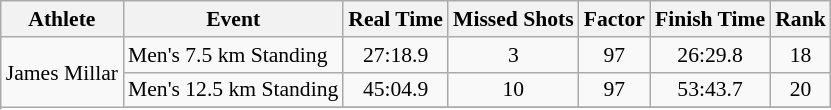<table class="wikitable" style="font-size:90%">
<tr>
<th>Athlete</th>
<th>Event</th>
<th>Real Time</th>
<th>Missed Shots</th>
<th>Factor</th>
<th>Finish Time</th>
<th>Rank</th>
</tr>
<tr align="center">
<td rowspan="3" align="left">James Millar</td>
<td align="left">Men's 7.5 km Standing</td>
<td>27:18.9</td>
<td>3</td>
<td>97</td>
<td>26:29.8</td>
<td>18</td>
</tr>
<tr align="center">
<td align="left">Men's 12.5 km Standing</td>
<td>45:04.9</td>
<td>10</td>
<td>97</td>
<td>53:43.7</td>
<td>20</td>
</tr>
<tr>
</tr>
</table>
